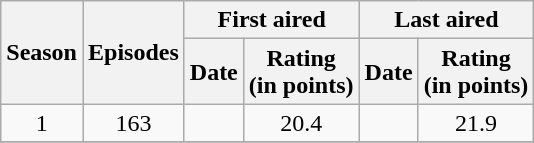<table class="wikitable" style="text-align: center">
<tr>
<th scope="col" rowspan="2">Season</th>
<th scope="col" rowspan="2" colspan="1">Episodes</th>
<th scope="col" colspan="2">First aired</th>
<th scope="col" colspan="2">Last aired</th>
</tr>
<tr>
<th scope="col">Date</th>
<th scope="col">Rating<br>(in points)</th>
<th scope="col">Date</th>
<th scope="col">Rating<br>(in points)</th>
</tr>
<tr>
<td>1</td>
<td>163</td>
<td></td>
<td>20.4</td>
<td></td>
<td>21.9</td>
</tr>
<tr>
</tr>
</table>
